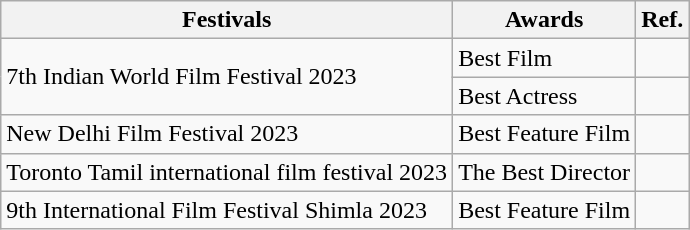<table class="wikitable">
<tr>
<th>Festivals</th>
<th>Awards</th>
<th>Ref.</th>
</tr>
<tr>
<td rowspan="2">7th  Indian World Film Festival 2023</td>
<td>Best Film</td>
<td></td>
</tr>
<tr>
<td>Best Actress</td>
<td></td>
</tr>
<tr>
<td>New Delhi Film Festival 2023</td>
<td>Best Feature Film</td>
<td></td>
</tr>
<tr>
<td>Toronto Tamil international film festival 2023</td>
<td>The Best Director</td>
<td></td>
</tr>
<tr>
<td>9th International Film Festival Shimla 2023</td>
<td>Best Feature Film</td>
<td></td>
</tr>
</table>
